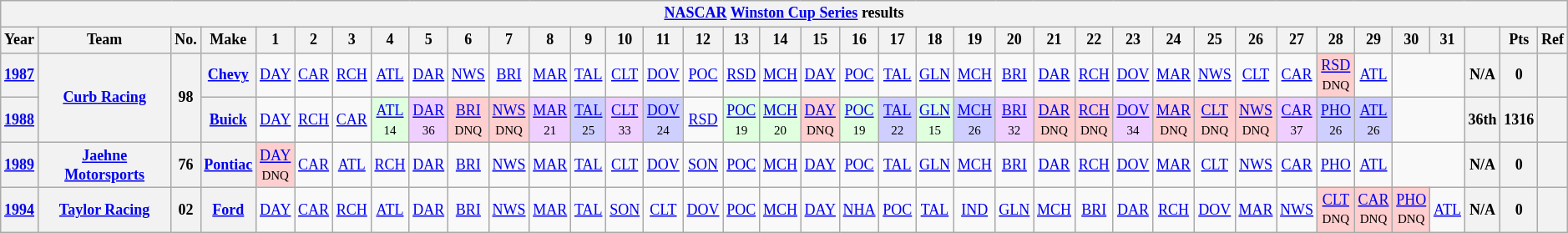<table class="wikitable" style="text-align:center; font-size:75%">
<tr>
<th colspan=45><a href='#'>NASCAR</a> <a href='#'>Winston Cup Series</a> results</th>
</tr>
<tr>
<th>Year</th>
<th>Team</th>
<th>No.</th>
<th>Make</th>
<th>1</th>
<th>2</th>
<th>3</th>
<th>4</th>
<th>5</th>
<th>6</th>
<th>7</th>
<th>8</th>
<th>9</th>
<th>10</th>
<th>11</th>
<th>12</th>
<th>13</th>
<th>14</th>
<th>15</th>
<th>16</th>
<th>17</th>
<th>18</th>
<th>19</th>
<th>20</th>
<th>21</th>
<th>22</th>
<th>23</th>
<th>24</th>
<th>25</th>
<th>26</th>
<th>27</th>
<th>28</th>
<th>29</th>
<th>30</th>
<th>31</th>
<th></th>
<th>Pts</th>
<th>Ref</th>
</tr>
<tr>
<th><a href='#'>1987</a></th>
<th rowspan=2><a href='#'>Curb Racing</a></th>
<th rowspan=2>98</th>
<th><a href='#'>Chevy</a></th>
<td><a href='#'>DAY</a></td>
<td><a href='#'>CAR</a></td>
<td><a href='#'>RCH</a></td>
<td><a href='#'>ATL</a></td>
<td><a href='#'>DAR</a></td>
<td><a href='#'>NWS</a></td>
<td><a href='#'>BRI</a></td>
<td><a href='#'>MAR</a></td>
<td><a href='#'>TAL</a></td>
<td><a href='#'>CLT</a></td>
<td><a href='#'>DOV</a></td>
<td><a href='#'>POC</a></td>
<td><a href='#'>RSD</a></td>
<td><a href='#'>MCH</a></td>
<td><a href='#'>DAY</a></td>
<td><a href='#'>POC</a></td>
<td><a href='#'>TAL</a></td>
<td><a href='#'>GLN</a></td>
<td><a href='#'>MCH</a></td>
<td><a href='#'>BRI</a></td>
<td><a href='#'>DAR</a></td>
<td><a href='#'>RCH</a></td>
<td><a href='#'>DOV</a></td>
<td><a href='#'>MAR</a></td>
<td><a href='#'>NWS</a></td>
<td><a href='#'>CLT</a></td>
<td><a href='#'>CAR</a></td>
<td style="background:#FFCFCF;"><a href='#'>RSD</a><br><small>DNQ</small></td>
<td><a href='#'>ATL</a></td>
<td colspan=2></td>
<th>N/A</th>
<th>0</th>
<th></th>
</tr>
<tr>
<th><a href='#'>1988</a></th>
<th><a href='#'>Buick</a></th>
<td><a href='#'>DAY</a></td>
<td><a href='#'>RCH</a></td>
<td><a href='#'>CAR</a></td>
<td style="background:#DFFFDF;"><a href='#'>ATL</a><br><small>14</small></td>
<td style="background:#EFCFFF;"><a href='#'>DAR</a><br><small>36</small></td>
<td style="background:#FFCFCF;"><a href='#'>BRI</a><br><small>DNQ</small></td>
<td style="background:#FFCFCF;"><a href='#'>NWS</a><br><small>DNQ</small></td>
<td style="background:#EFCFFF;"><a href='#'>MAR</a><br><small>21</small></td>
<td style="background:#CFCFFF;"><a href='#'>TAL</a><br><small>25</small></td>
<td style="background:#EFCFFF;"><a href='#'>CLT</a><br><small>33</small></td>
<td style="background:#CFCFFF;"><a href='#'>DOV</a><br><small>24</small></td>
<td><a href='#'>RSD</a></td>
<td style="background:#DFFFDF;"><a href='#'>POC</a><br><small>19</small></td>
<td style="background:#DFFFDF;"><a href='#'>MCH</a><br><small>20</small></td>
<td style="background:#FFCFCF;"><a href='#'>DAY</a><br><small>DNQ</small></td>
<td style="background:#DFFFDF;"><a href='#'>POC</a><br><small>19</small></td>
<td style="background:#CFCFFF;"><a href='#'>TAL</a><br><small>22</small></td>
<td style="background:#DFFFDF;"><a href='#'>GLN</a><br><small>15</small></td>
<td style="background:#CFCFFF;"><a href='#'>MCH</a><br><small>26</small></td>
<td style="background:#EFCFFF;"><a href='#'>BRI</a><br><small>32</small></td>
<td style="background:#FFCFCF;"><a href='#'>DAR</a><br><small>DNQ</small></td>
<td style="background:#FFCFCF;"><a href='#'>RCH</a><br><small>DNQ</small></td>
<td style="background:#EFCFFF;"><a href='#'>DOV</a><br><small>34</small></td>
<td style="background:#FFCFCF;"><a href='#'>MAR</a><br><small>DNQ</small></td>
<td style="background:#FFCFCF;"><a href='#'>CLT</a><br><small>DNQ</small></td>
<td style="background:#FFCFCF;"><a href='#'>NWS</a><br><small>DNQ</small></td>
<td style="background:#EFCFFF;"><a href='#'>CAR</a><br><small>37</small></td>
<td style="background:#CFCFFF;"><a href='#'>PHO</a><br><small>26</small></td>
<td style="background:#CFCFFF;"><a href='#'>ATL</a><br><small>26</small></td>
<td colspan=2></td>
<th>36th</th>
<th>1316</th>
<th></th>
</tr>
<tr>
<th><a href='#'>1989</a></th>
<th><a href='#'>Jaehne Motorsports</a></th>
<th>76</th>
<th><a href='#'>Pontiac</a></th>
<td style="background:#FFCFCF;"><a href='#'>DAY</a><br><small>DNQ</small></td>
<td><a href='#'>CAR</a></td>
<td><a href='#'>ATL</a></td>
<td><a href='#'>RCH</a></td>
<td><a href='#'>DAR</a></td>
<td><a href='#'>BRI</a></td>
<td><a href='#'>NWS</a></td>
<td><a href='#'>MAR</a></td>
<td><a href='#'>TAL</a></td>
<td><a href='#'>CLT</a></td>
<td><a href='#'>DOV</a></td>
<td><a href='#'>SON</a></td>
<td><a href='#'>POC</a></td>
<td><a href='#'>MCH</a></td>
<td><a href='#'>DAY</a></td>
<td><a href='#'>POC</a></td>
<td><a href='#'>TAL</a></td>
<td><a href='#'>GLN</a></td>
<td><a href='#'>MCH</a></td>
<td><a href='#'>BRI</a></td>
<td><a href='#'>DAR</a></td>
<td><a href='#'>RCH</a></td>
<td><a href='#'>DOV</a></td>
<td><a href='#'>MAR</a></td>
<td><a href='#'>CLT</a></td>
<td><a href='#'>NWS</a></td>
<td><a href='#'>CAR</a></td>
<td><a href='#'>PHO</a></td>
<td><a href='#'>ATL</a></td>
<td colspan=2></td>
<th>N/A</th>
<th>0</th>
<th></th>
</tr>
<tr>
<th><a href='#'>1994</a></th>
<th><a href='#'>Taylor Racing</a></th>
<th>02</th>
<th><a href='#'>Ford</a></th>
<td><a href='#'>DAY</a></td>
<td><a href='#'>CAR</a></td>
<td><a href='#'>RCH</a></td>
<td><a href='#'>ATL</a></td>
<td><a href='#'>DAR</a></td>
<td><a href='#'>BRI</a></td>
<td><a href='#'>NWS</a></td>
<td><a href='#'>MAR</a></td>
<td><a href='#'>TAL</a></td>
<td><a href='#'>SON</a></td>
<td><a href='#'>CLT</a></td>
<td><a href='#'>DOV</a></td>
<td><a href='#'>POC</a></td>
<td><a href='#'>MCH</a></td>
<td><a href='#'>DAY</a></td>
<td><a href='#'>NHA</a></td>
<td><a href='#'>POC</a></td>
<td><a href='#'>TAL</a></td>
<td><a href='#'>IND</a></td>
<td><a href='#'>GLN</a></td>
<td><a href='#'>MCH</a></td>
<td><a href='#'>BRI</a></td>
<td><a href='#'>DAR</a></td>
<td><a href='#'>RCH</a></td>
<td><a href='#'>DOV</a></td>
<td><a href='#'>MAR</a></td>
<td><a href='#'>NWS</a></td>
<td style="background:#FFCFCF;"><a href='#'>CLT</a><br><small>DNQ</small></td>
<td style="background:#FFCFCF;"><a href='#'>CAR</a><br><small>DNQ</small></td>
<td style="background:#FFCFCF;"><a href='#'>PHO</a><br><small>DNQ</small></td>
<td><a href='#'>ATL</a></td>
<th>N/A</th>
<th>0</th>
<th></th>
</tr>
</table>
